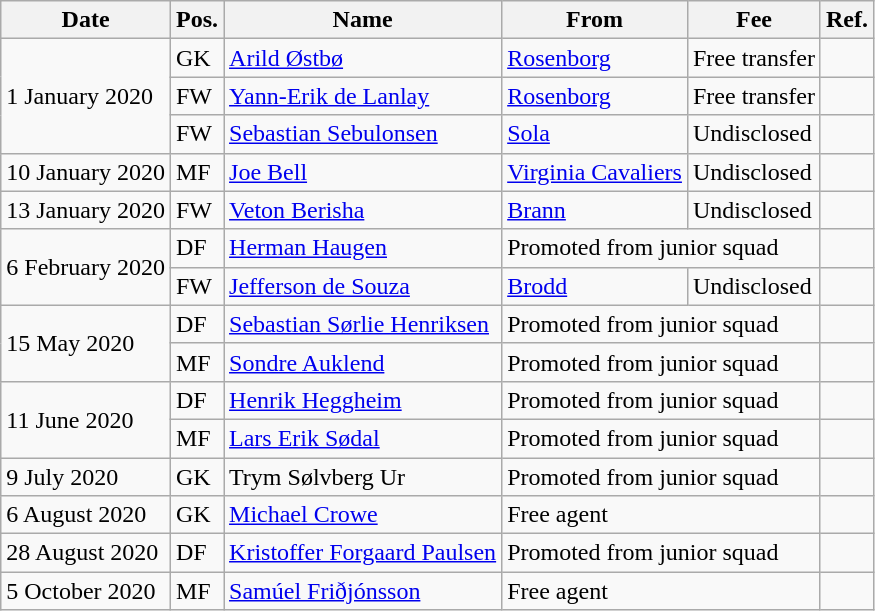<table class="wikitable">
<tr>
<th>Date</th>
<th>Pos.</th>
<th>Name</th>
<th>From</th>
<th>Fee</th>
<th>Ref.</th>
</tr>
<tr>
<td rowspan="3">1 January 2020</td>
<td>GK</td>
<td> <a href='#'>Arild Østbø</a></td>
<td><a href='#'>Rosenborg</a></td>
<td>Free transfer</td>
<td></td>
</tr>
<tr>
<td>FW</td>
<td> <a href='#'>Yann-Erik de Lanlay</a></td>
<td><a href='#'>Rosenborg</a></td>
<td>Free transfer</td>
<td></td>
</tr>
<tr>
<td>FW</td>
<td> <a href='#'>Sebastian Sebulonsen</a></td>
<td><a href='#'>Sola</a></td>
<td>Undisclosed</td>
<td></td>
</tr>
<tr>
<td>10 January 2020</td>
<td>MF</td>
<td> <a href='#'>Joe Bell</a></td>
<td> <a href='#'>Virginia Cavaliers</a></td>
<td>Undisclosed</td>
<td></td>
</tr>
<tr>
<td>13 January 2020</td>
<td>FW</td>
<td> <a href='#'>Veton Berisha</a></td>
<td><a href='#'>Brann</a></td>
<td>Undisclosed</td>
<td></td>
</tr>
<tr>
<td rowspan="2">6 February 2020</td>
<td>DF</td>
<td> <a href='#'>Herman Haugen</a></td>
<td colspan="2">Promoted from junior squad</td>
<td></td>
</tr>
<tr>
<td>FW</td>
<td> <a href='#'>Jefferson de Souza</a></td>
<td><a href='#'>Brodd</a></td>
<td>Undisclosed</td>
<td></td>
</tr>
<tr>
<td rowspan="2">15 May 2020</td>
<td>DF</td>
<td> <a href='#'>Sebastian Sørlie Henriksen</a></td>
<td colspan="2">Promoted from junior squad</td>
<td></td>
</tr>
<tr>
<td>MF</td>
<td> <a href='#'>Sondre Auklend</a></td>
<td colspan="2">Promoted from junior squad</td>
<td></td>
</tr>
<tr>
<td rowspan="2">11 June 2020</td>
<td>DF</td>
<td> <a href='#'>Henrik Heggheim</a></td>
<td colspan="2">Promoted from junior squad</td>
<td></td>
</tr>
<tr>
<td>MF</td>
<td> <a href='#'>Lars Erik Sødal</a></td>
<td colspan="2">Promoted from junior squad</td>
<td></td>
</tr>
<tr>
<td>9 July 2020</td>
<td>GK</td>
<td> Trym Sølvberg Ur</td>
<td colspan="2">Promoted from junior squad</td>
<td></td>
</tr>
<tr>
<td>6 August 2020</td>
<td>GK</td>
<td> <a href='#'>Michael Crowe</a></td>
<td colspan="2">Free agent</td>
<td></td>
</tr>
<tr>
<td>28 August 2020</td>
<td>DF</td>
<td> <a href='#'>Kristoffer Forgaard Paulsen</a></td>
<td colspan="2">Promoted from junior squad</td>
<td></td>
</tr>
<tr>
<td>5 October 2020</td>
<td>MF</td>
<td> <a href='#'>Samúel Friðjónsson</a></td>
<td colspan="2">Free agent</td>
<td></td>
</tr>
</table>
